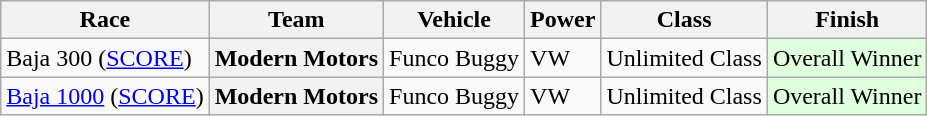<table class="wikitable">
<tr>
<th>Race</th>
<th>Team</th>
<th>Vehicle</th>
<th>Power</th>
<th>Class</th>
<th>Finish</th>
</tr>
<tr>
<td>Baja 300 (<a href='#'>SCORE</a>)</td>
<th>Modern Motors</th>
<td>Funco Buggy</td>
<td>VW</td>
<td align=center>Unlimited Class</td>
<td align=center style="background:#DFFFDF;">Overall Winner</td>
</tr>
<tr>
<td><a href='#'>Baja 1000</a> (<a href='#'>SCORE</a>)</td>
<th>Modern Motors</th>
<td>Funco Buggy</td>
<td>VW</td>
<td align=center>Unlimited Class</td>
<td align=center style="background:#DFFFDF;">Overall Winner</td>
</tr>
</table>
